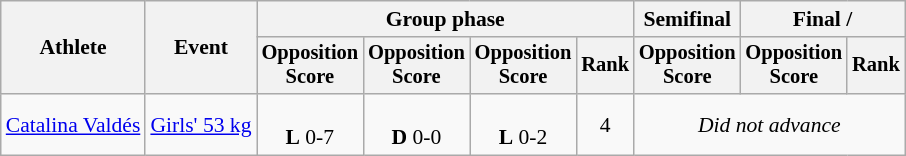<table class="wikitable" style="font-size:90%">
<tr>
<th rowspan="2">Athlete</th>
<th rowspan="2">Event</th>
<th colspan="4">Group phase</th>
<th>Semifinal</th>
<th colspan=2>Final / </th>
</tr>
<tr style="font-size:95%">
<th>Opposition <br> Score</th>
<th>Opposition <br> Score</th>
<th>Opposition <br> Score</th>
<th>Rank</th>
<th>Opposition <br> Score</th>
<th>Opposition <br> Score</th>
<th>Rank</th>
</tr>
<tr align=center>
<td align=left><a href='#'>Catalina Valdés</a></td>
<td align=left><a href='#'>Girls' 53 kg</a></td>
<td><br><strong>L</strong> 0-7</td>
<td><br><strong>D</strong> 0-0</td>
<td><br><strong>L</strong> 0-2</td>
<td>4</td>
<td Colspan=3><em>Did not advance</em></td>
</tr>
</table>
